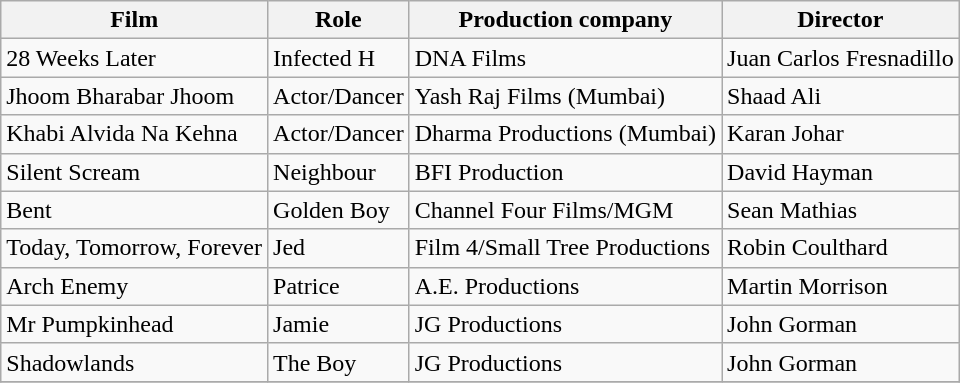<table class="wikitable">
<tr>
<th>Film</th>
<th>Role</th>
<th>Production company</th>
<th>Director</th>
</tr>
<tr>
<td>28 Weeks Later</td>
<td>Infected H</td>
<td>DNA Films</td>
<td>Juan Carlos Fresnadillo</td>
</tr>
<tr>
<td>Jhoom Bharabar Jhoom</td>
<td>Actor/Dancer</td>
<td>Yash Raj Films (Mumbai)</td>
<td>Shaad Ali</td>
</tr>
<tr>
<td>Khabi Alvida Na Kehna</td>
<td>Actor/Dancer</td>
<td>Dharma Productions (Mumbai)</td>
<td>Karan Johar</td>
</tr>
<tr>
<td>Silent Scream</td>
<td>Neighbour</td>
<td>BFI Production</td>
<td>David Hayman</td>
</tr>
<tr>
<td>Bent</td>
<td>Golden Boy</td>
<td>Channel Four Films/MGM</td>
<td>Sean Mathias</td>
</tr>
<tr>
<td>Today, Tomorrow, Forever</td>
<td>Jed</td>
<td>Film 4/Small Tree Productions</td>
<td>Robin Coulthard</td>
</tr>
<tr>
<td>Arch Enemy</td>
<td>Patrice</td>
<td>A.E. Productions</td>
<td>Martin Morrison</td>
</tr>
<tr>
<td>Mr Pumpkinhead</td>
<td>Jamie</td>
<td>JG Productions</td>
<td>John Gorman</td>
</tr>
<tr>
<td>Shadowlands</td>
<td>The Boy</td>
<td>JG Productions</td>
<td>John Gorman</td>
</tr>
<tr>
</tr>
</table>
